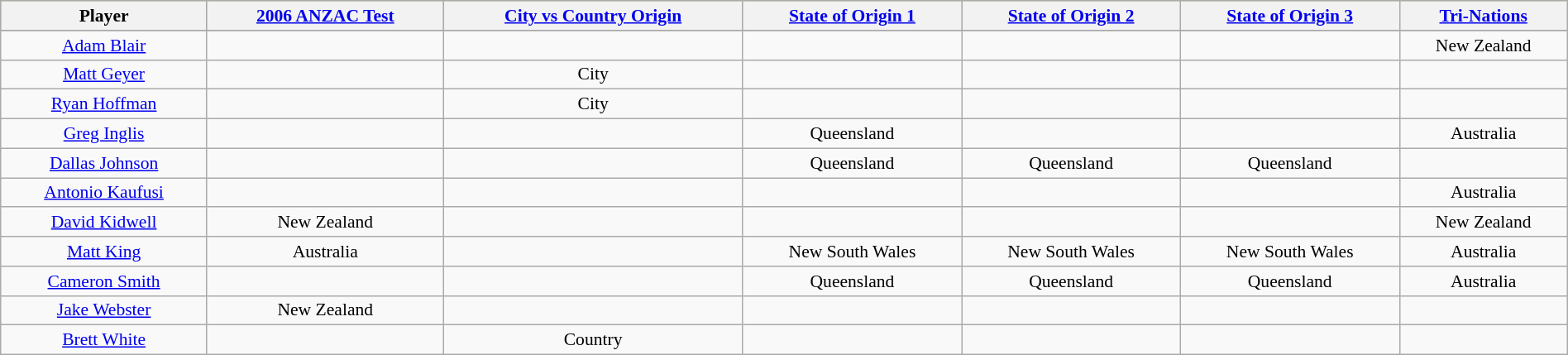<table class="wikitable"  style="width:100%; font-size:90%; text-align:center">
<tr style="background:#bdb76b;">
<th>Player</th>
<th><a href='#'>2006 ANZAC Test</a></th>
<th><a href='#'>City vs Country Origin</a></th>
<th><a href='#'>State of Origin 1</a></th>
<th><a href='#'>State of Origin 2</a></th>
<th><a href='#'>State of Origin 3</a></th>
<th><a href='#'>Tri-Nations</a></th>
</tr>
<tr style="text-align:center">
</tr>
<tr>
<td><a href='#'>Adam Blair</a></td>
<td></td>
<td></td>
<td></td>
<td></td>
<td></td>
<td>New Zealand</td>
</tr>
<tr>
<td><a href='#'>Matt Geyer</a></td>
<td></td>
<td>City</td>
<td></td>
<td></td>
<td></td>
<td></td>
</tr>
<tr>
<td><a href='#'>Ryan Hoffman</a></td>
<td></td>
<td>City</td>
<td></td>
<td></td>
<td></td>
<td></td>
</tr>
<tr>
<td><a href='#'>Greg Inglis</a></td>
<td></td>
<td></td>
<td>Queensland</td>
<td></td>
<td></td>
<td>Australia</td>
</tr>
<tr>
<td><a href='#'>Dallas Johnson</a></td>
<td></td>
<td></td>
<td>Queensland</td>
<td>Queensland</td>
<td>Queensland</td>
<td></td>
</tr>
<tr>
<td><a href='#'>Antonio Kaufusi</a></td>
<td></td>
<td></td>
<td></td>
<td></td>
<td></td>
<td>Australia</td>
</tr>
<tr>
<td><a href='#'>David Kidwell</a></td>
<td>New Zealand</td>
<td></td>
<td></td>
<td></td>
<td></td>
<td>New Zealand</td>
</tr>
<tr>
<td><a href='#'>Matt King</a></td>
<td>Australia</td>
<td></td>
<td>New South Wales</td>
<td>New South Wales</td>
<td>New South Wales</td>
<td>Australia</td>
</tr>
<tr>
<td><a href='#'>Cameron Smith</a></td>
<td></td>
<td></td>
<td>Queensland</td>
<td>Queensland</td>
<td>Queensland</td>
<td>Australia</td>
</tr>
<tr>
<td><a href='#'>Jake Webster</a></td>
<td>New Zealand</td>
<td></td>
<td></td>
<td></td>
<td></td>
<td></td>
</tr>
<tr>
<td><a href='#'>Brett White</a></td>
<td></td>
<td>Country</td>
<td></td>
<td></td>
<td></td>
<td></td>
</tr>
</table>
